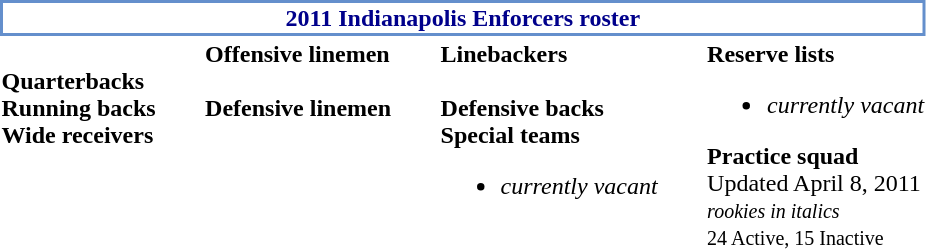<table class="toccolours" style="text-align: left">
<tr>
<th colspan="7" style="background:white; border:2px solid #648fcc; color:#00008B; text-align:center;"><strong>2011 Indianapolis Enforcers roster</strong></th>
</tr>
<tr>
<td valign="top"><br><strong>Quarterbacks</strong>


<br><strong>Running backs</strong>


<br><strong>Wide receivers</strong>



</td>
<td width="25"> </td>
<td valign="top"><strong>Offensive linemen</strong><br>



<br><strong>Defensive linemen</strong>

</td>
<td width="25"> </td>
<td valign="top"><strong>Linebackers</strong><br>

<br><strong>Defensive backs</strong>



<br><strong>Special teams</strong><ul><li><em>currently vacant</em></li></ul></td>
<td width="25"> </td>
<td valign="top"><strong>Reserve lists</strong><br><ul><li><em>currently vacant</em></li></ul><strong>Practice squad</strong>














<br>Updated April 8, 2011<br><small><em>rookies in italics</em></small><br>
<small>24 Active, 15 Inactive</small></td>
</tr>
</table>
